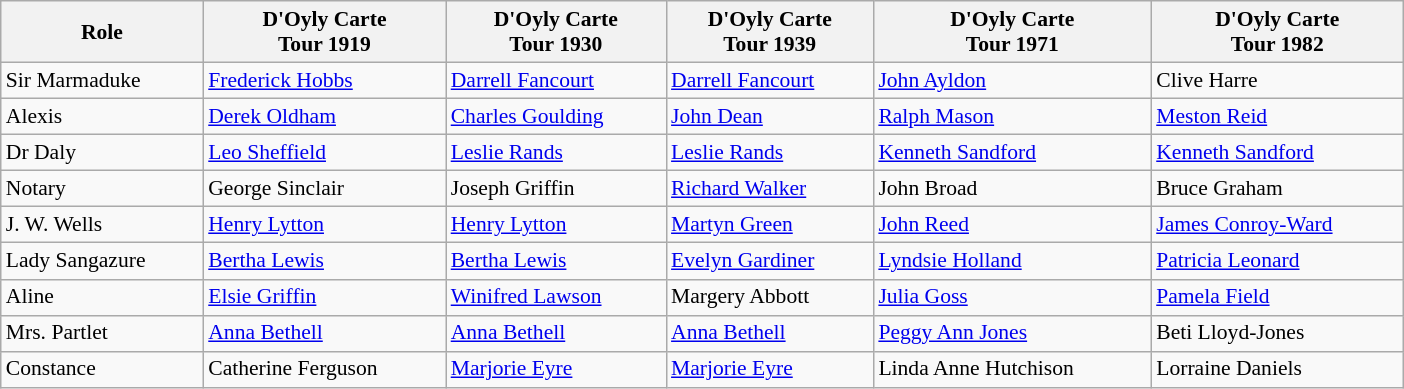<table Class="wikitable" style="width:65em; font-size:90%; line-height:1.2">
<tr>
<th>Role</th>
<th>D'Oyly Carte<br>Tour 1919</th>
<th>D'Oyly Carte<br>Tour 1930</th>
<th>D'Oyly Carte<br>Tour 1939</th>
<th>D'Oyly Carte<br>Tour 1971</th>
<th>D'Oyly Carte<br>Tour 1982</th>
</tr>
<tr>
<td>Sir Marmaduke</td>
<td><a href='#'>Frederick Hobbs</a></td>
<td><a href='#'>Darrell Fancourt</a></td>
<td><a href='#'>Darrell Fancourt</a></td>
<td><a href='#'>John Ayldon</a></td>
<td>Clive Harre</td>
</tr>
<tr>
<td>Alexis</td>
<td><a href='#'>Derek Oldham</a></td>
<td><a href='#'>Charles Goulding</a></td>
<td><a href='#'>John Dean</a></td>
<td><a href='#'>Ralph Mason</a></td>
<td><a href='#'>Meston Reid</a></td>
</tr>
<tr>
<td>Dr Daly</td>
<td><a href='#'>Leo Sheffield</a></td>
<td><a href='#'>Leslie Rands</a></td>
<td><a href='#'>Leslie Rands</a></td>
<td><a href='#'>Kenneth Sandford</a></td>
<td><a href='#'>Kenneth Sandford</a></td>
</tr>
<tr>
<td>Notary</td>
<td>George Sinclair</td>
<td>Joseph Griffin</td>
<td><a href='#'>Richard Walker</a></td>
<td>John Broad</td>
<td>Bruce Graham</td>
</tr>
<tr>
<td>J. W. Wells</td>
<td><a href='#'>Henry Lytton</a></td>
<td><a href='#'>Henry Lytton</a></td>
<td><a href='#'>Martyn Green</a></td>
<td><a href='#'>John Reed</a></td>
<td><a href='#'>James Conroy-Ward</a></td>
</tr>
<tr>
<td>Lady Sangazure</td>
<td><a href='#'>Bertha Lewis</a></td>
<td><a href='#'>Bertha Lewis</a></td>
<td><a href='#'>Evelyn Gardiner</a></td>
<td><a href='#'>Lyndsie Holland</a></td>
<td><a href='#'>Patricia Leonard</a></td>
</tr>
<tr>
<td>Aline</td>
<td><a href='#'>Elsie Griffin</a></td>
<td><a href='#'>Winifred Lawson</a></td>
<td>Margery Abbott</td>
<td><a href='#'>Julia Goss</a></td>
<td><a href='#'>Pamela Field</a></td>
</tr>
<tr>
<td>Mrs. Partlet</td>
<td><a href='#'>Anna Bethell</a></td>
<td><a href='#'>Anna Bethell</a></td>
<td><a href='#'>Anna Bethell</a></td>
<td><a href='#'>Peggy Ann Jones</a></td>
<td>Beti Lloyd-Jones</td>
</tr>
<tr>
<td>Constance</td>
<td>Catherine Ferguson</td>
<td><a href='#'>Marjorie Eyre</a></td>
<td><a href='#'>Marjorie Eyre</a></td>
<td>Linda Anne Hutchison</td>
<td>Lorraine Daniels</td>
</tr>
</table>
